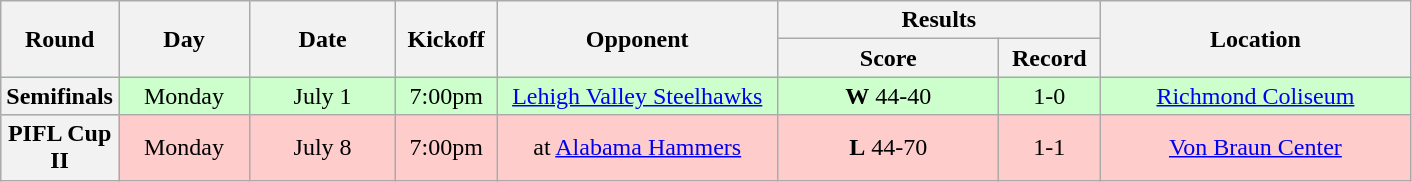<table class="wikitable">
<tr>
<th rowspan="2" width="40">Round</th>
<th rowspan="2" width="80">Day</th>
<th rowspan="2" width="90">Date</th>
<th rowspan="2" width="60">Kickoff</th>
<th rowspan="2" width="180">Opponent</th>
<th colspan="2" width="200">Results</th>
<th rowspan="2" width="200">Location</th>
</tr>
<tr>
<th width="140">Score</th>
<th width="60">Record</th>
</tr>
<tr align="center" bgcolor="#CCFFCC">
<th>Semifinals</th>
<td>Monday</td>
<td>July 1</td>
<td>7:00pm</td>
<td><a href='#'>Lehigh Valley Steelhawks</a></td>
<td><strong>W</strong> 44-40</td>
<td>1-0</td>
<td><a href='#'>Richmond Coliseum</a></td>
</tr>
<tr align="center" bgcolor="#FFCCCC">
<th>PIFL Cup II</th>
<td>Monday</td>
<td>July 8</td>
<td>7:00pm</td>
<td>at <a href='#'>Alabama Hammers</a></td>
<td><strong>L</strong> 44-70</td>
<td>1-1</td>
<td><a href='#'>Von Braun Center</a></td>
</tr>
</table>
